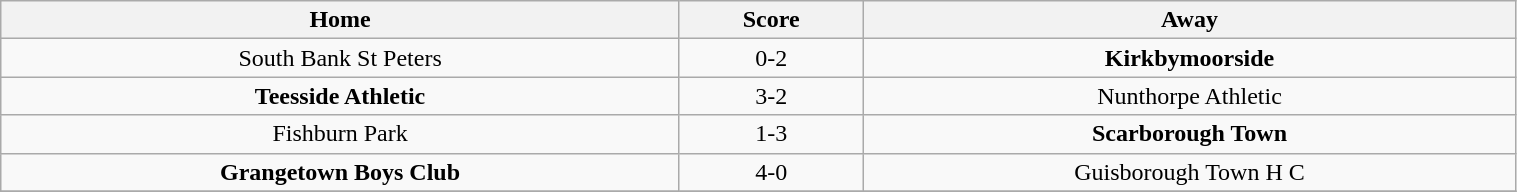<table class="wikitable " style="text-align:center; width:80%;">
<tr>
<th>Home</th>
<th>Score</th>
<th>Away</th>
</tr>
<tr>
<td>South Bank St Peters</td>
<td>0-2</td>
<td><strong>Kirkbymoorside</strong></td>
</tr>
<tr>
<td><strong>Teesside Athletic</strong></td>
<td>3-2</td>
<td>Nunthorpe Athletic</td>
</tr>
<tr>
<td>Fishburn Park</td>
<td>1-3</td>
<td><strong>Scarborough Town</strong></td>
</tr>
<tr>
<td><strong>Grangetown Boys Club</strong></td>
<td>4-0</td>
<td>Guisborough Town H C</td>
</tr>
<tr>
</tr>
</table>
